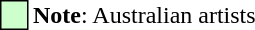<table>
<tr>
<td style="width: 15px; height: 15px; color: black; background: #ccffcc; border: 1px solid #000000;"></td>
<td><strong>Note</strong>: Australian artists</td>
</tr>
</table>
